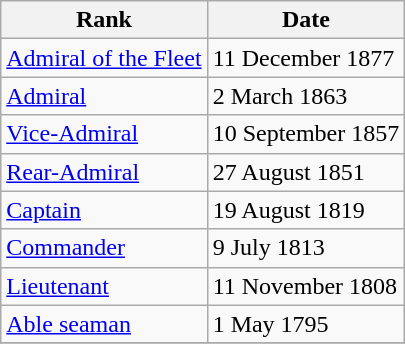<table class="wikitable">
<tr>
<th>Rank</th>
<th>Date</th>
</tr>
<tr>
<td><a href='#'>Admiral of the Fleet</a></td>
<td>11 December 1877</td>
</tr>
<tr>
<td><a href='#'>Admiral</a></td>
<td>2 March 1863</td>
</tr>
<tr>
<td><a href='#'>Vice-Admiral</a></td>
<td>10 September 1857</td>
</tr>
<tr>
<td><a href='#'>Rear-Admiral</a></td>
<td>27 August 1851</td>
</tr>
<tr>
<td><a href='#'>Captain</a></td>
<td>19 August 1819</td>
</tr>
<tr>
<td><a href='#'>Commander</a></td>
<td>9 July 1813</td>
</tr>
<tr>
<td><a href='#'>Lieutenant</a></td>
<td>11 November 1808</td>
</tr>
<tr>
<td><a href='#'>Able seaman</a></td>
<td>1 May 1795</td>
</tr>
<tr>
</tr>
</table>
